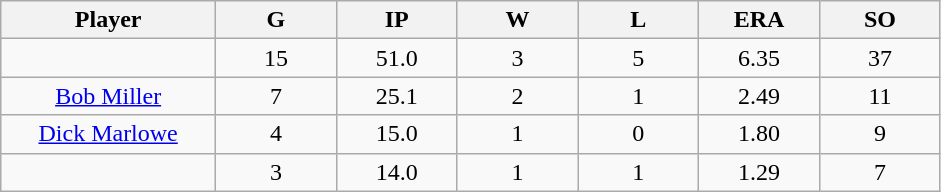<table class="wikitable sortable">
<tr>
<th bgcolor="#DDDDFF" width="16%">Player</th>
<th bgcolor="#DDDDFF" width="9%">G</th>
<th bgcolor="#DDDDFF" width="9%">IP</th>
<th bgcolor="#DDDDFF" width="9%">W</th>
<th bgcolor="#DDDDFF" width="9%">L</th>
<th bgcolor="#DDDDFF" width="9%">ERA</th>
<th bgcolor="#DDDDFF" width="9%">SO</th>
</tr>
<tr align="center">
<td></td>
<td>15</td>
<td>51.0</td>
<td>3</td>
<td>5</td>
<td>6.35</td>
<td>37</td>
</tr>
<tr align="center">
<td><a href='#'>Bob Miller</a></td>
<td>7</td>
<td>25.1</td>
<td>2</td>
<td>1</td>
<td>2.49</td>
<td>11</td>
</tr>
<tr align="center">
<td><a href='#'>Dick Marlowe</a></td>
<td>4</td>
<td>15.0</td>
<td>1</td>
<td>0</td>
<td>1.80</td>
<td>9</td>
</tr>
<tr align="center">
<td></td>
<td>3</td>
<td>14.0</td>
<td>1</td>
<td>1</td>
<td>1.29</td>
<td>7</td>
</tr>
</table>
